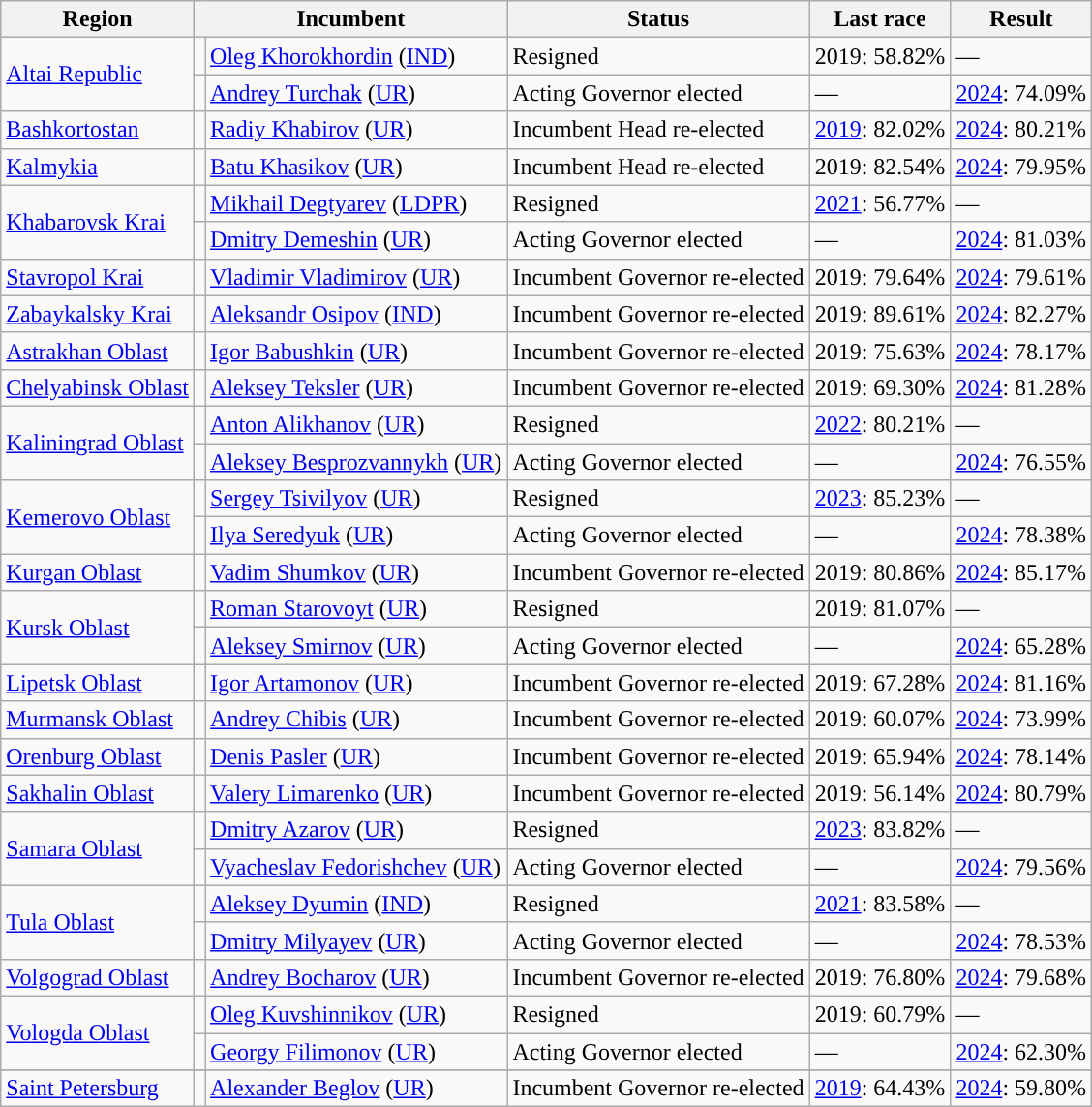<table class="wikitable">
<tr>
<th>Region</th>
<th colspan=2>Incumbent</th>
<th>Status</th>
<th>Last race</th>
<th>Result</th>
</tr>
<tr>
<td rowspan=2><a href='#'>Altai Republic</a></td>
<td style="background-color:"></td>
<td><a href='#'>Oleg Khorokhordin</a> (<a href='#'>IND</a>)</td>
<td>Resigned</td>
<td>2019: 58.82%</td>
<td>—</td>
</tr>
<tr>
<td style="background-color:"></td>
<td><a href='#'>Andrey Turchak</a> (<a href='#'>UR</a>)</td>
<td>Acting Governor elected</td>
<td>—</td>
<td><a href='#'>2024</a>: 74.09%</td>
</tr>
<tr>
<td><a href='#'>Bashkortostan</a></td>
<td style="background-color:"></td>
<td><a href='#'>Radiy Khabirov</a> (<a href='#'>UR</a>)</td>
<td>Incumbent Head re-elected</td>
<td><a href='#'>2019</a>: 82.02%</td>
<td><a href='#'>2024</a>: 80.21%</td>
</tr>
<tr>
<td><a href='#'>Kalmykia</a></td>
<td style="background-color:"></td>
<td><a href='#'>Batu Khasikov</a> (<a href='#'>UR</a>)</td>
<td>Incumbent Head re-elected</td>
<td>2019: 82.54%</td>
<td><a href='#'>2024</a>: 79.95%</td>
</tr>
<tr>
<td rowspan=2><a href='#'>Khabarovsk Krai</a></td>
<td style="background-color:"></td>
<td><a href='#'>Mikhail Degtyarev</a> (<a href='#'>LDPR</a>)</td>
<td>Resigned</td>
<td><a href='#'>2021</a>: 56.77%</td>
<td>—</td>
</tr>
<tr>
<td style="background-color:"></td>
<td><a href='#'>Dmitry Demeshin</a> (<a href='#'>UR</a>)</td>
<td>Acting Governor elected</td>
<td>—</td>
<td><a href='#'>2024</a>: 81.03%</td>
</tr>
<tr>
<td><a href='#'>Stavropol Krai</a></td>
<td style="background-color:"></td>
<td><a href='#'>Vladimir Vladimirov</a> (<a href='#'>UR</a>)</td>
<td>Incumbent Governor re-elected</td>
<td>2019: 79.64%</td>
<td><a href='#'>2024</a>: 79.61%</td>
</tr>
<tr>
<td><a href='#'>Zabaykalsky Krai</a></td>
<td style="background-color:"></td>
<td><a href='#'>Aleksandr Osipov</a> (<a href='#'>IND</a>)</td>
<td>Incumbent Governor re-elected</td>
<td>2019: 89.61%</td>
<td><a href='#'>2024</a>: 82.27%</td>
</tr>
<tr>
<td><a href='#'>Astrakhan Oblast</a></td>
<td style="background-color:"></td>
<td><a href='#'>Igor Babushkin</a> (<a href='#'>UR</a>)</td>
<td>Incumbent Governor re-elected</td>
<td>2019: 75.63%</td>
<td><a href='#'>2024</a>: 78.17%</td>
</tr>
<tr>
<td><a href='#'>Chelyabinsk Oblast</a></td>
<td style="background-color:"></td>
<td><a href='#'>Aleksey Teksler</a> (<a href='#'>UR</a>)</td>
<td>Incumbent Governor re-elected</td>
<td>2019: 69.30%</td>
<td><a href='#'>2024</a>: 81.28%</td>
</tr>
<tr>
<td rowspan=2><a href='#'>Kaliningrad Oblast</a></td>
<td style="background-color:"></td>
<td><a href='#'>Anton Alikhanov</a> (<a href='#'>UR</a>)</td>
<td>Resigned</td>
<td><a href='#'>2022</a>: 80.21%</td>
<td>—</td>
</tr>
<tr>
<td style="background-color:"></td>
<td><a href='#'>Aleksey Besprozvannykh</a> (<a href='#'>UR</a>)</td>
<td>Acting Governor elected</td>
<td>—</td>
<td><a href='#'>2024</a>: 76.55%</td>
</tr>
<tr>
<td rowspan=2><a href='#'>Kemerovo Oblast</a></td>
<td style="background-color:"></td>
<td><a href='#'>Sergey Tsivilyov</a> (<a href='#'>UR</a>)</td>
<td>Resigned</td>
<td><a href='#'>2023</a>: 85.23%</td>
<td>—</td>
</tr>
<tr>
<td style="background-color:"></td>
<td><a href='#'>Ilya Seredyuk</a> (<a href='#'>UR</a>)</td>
<td>Acting Governor elected</td>
<td>—</td>
<td><a href='#'>2024</a>: 78.38%</td>
</tr>
<tr>
<td><a href='#'>Kurgan Oblast</a></td>
<td style="background-color:"></td>
<td><a href='#'>Vadim Shumkov</a> (<a href='#'>UR</a>)</td>
<td>Incumbent Governor re-elected</td>
<td>2019: 80.86%</td>
<td><a href='#'>2024</a>: 85.17%</td>
</tr>
<tr>
<td rowspan=2><a href='#'>Kursk Oblast</a></td>
<td style="background-color:"></td>
<td><a href='#'>Roman Starovoyt</a> (<a href='#'>UR</a>)</td>
<td>Resigned</td>
<td>2019: 81.07%</td>
<td>—</td>
</tr>
<tr>
<td style="background-color:"></td>
<td><a href='#'>Aleksey Smirnov</a> (<a href='#'>UR</a>)</td>
<td>Acting Governor elected</td>
<td>—</td>
<td><a href='#'>2024</a>: 65.28%</td>
</tr>
<tr>
<td><a href='#'>Lipetsk Oblast</a></td>
<td style="background-color:"></td>
<td><a href='#'>Igor Artamonov</a> (<a href='#'>UR</a>)</td>
<td>Incumbent Governor re-elected</td>
<td>2019: 67.28%</td>
<td><a href='#'>2024</a>: 81.16%</td>
</tr>
<tr>
<td><a href='#'>Murmansk Oblast</a></td>
<td style="background-color:"></td>
<td><a href='#'>Andrey Chibis</a> (<a href='#'>UR</a>)</td>
<td>Incumbent Governor re-elected</td>
<td>2019: 60.07%</td>
<td><a href='#'>2024</a>: 73.99%</td>
</tr>
<tr>
<td><a href='#'>Orenburg Oblast</a></td>
<td style="background-color:"></td>
<td><a href='#'>Denis Pasler</a> (<a href='#'>UR</a>)</td>
<td>Incumbent Governor re-elected</td>
<td>2019: 65.94%</td>
<td><a href='#'>2024</a>: 78.14%</td>
</tr>
<tr>
<td><a href='#'>Sakhalin Oblast</a></td>
<td style="background-color:"></td>
<td><a href='#'>Valery Limarenko</a> (<a href='#'>UR</a>)</td>
<td>Incumbent Governor re-elected</td>
<td>2019: 56.14%</td>
<td><a href='#'>2024</a>: 80.79%</td>
</tr>
<tr>
<td rowspan=2><a href='#'>Samara Oblast</a></td>
<td style="background-color:"></td>
<td><a href='#'>Dmitry Azarov</a> (<a href='#'>UR</a>)</td>
<td>Resigned</td>
<td><a href='#'>2023</a>: 83.82%</td>
<td>—</td>
</tr>
<tr>
<td style="background-color:"></td>
<td><a href='#'>Vyacheslav Fedorishchev</a> (<a href='#'>UR</a>)</td>
<td>Acting Governor elected</td>
<td>—</td>
<td><a href='#'>2024</a>: 79.56%</td>
</tr>
<tr>
<td rowspan=2><a href='#'>Tula Oblast</a></td>
<td style="background-color:"></td>
<td><a href='#'>Aleksey Dyumin</a> (<a href='#'>IND</a>)</td>
<td>Resigned</td>
<td><a href='#'>2021</a>: 83.58%</td>
<td>—</td>
</tr>
<tr>
<td style="background-color:"></td>
<td><a href='#'>Dmitry Milyayev</a> (<a href='#'>UR</a>)</td>
<td>Acting Governor elected</td>
<td>—</td>
<td><a href='#'>2024</a>: 78.53%</td>
</tr>
<tr>
<td><a href='#'>Volgograd Oblast</a></td>
<td style="background-color:"></td>
<td><a href='#'>Andrey Bocharov</a> (<a href='#'>UR</a>)</td>
<td>Incumbent Governor re-elected</td>
<td>2019: 76.80%</td>
<td><a href='#'>2024</a>: 79.68%</td>
</tr>
<tr>
<td rowspan=2><a href='#'>Vologda Oblast</a></td>
<td style="background-color:"></td>
<td><a href='#'>Oleg Kuvshinnikov</a> (<a href='#'>UR</a>)</td>
<td>Resigned</td>
<td>2019: 60.79%</td>
<td>—</td>
</tr>
<tr>
<td style="background-color:"></td>
<td><a href='#'>Georgy Filimonov</a> (<a href='#'>UR</a>)</td>
<td>Acting Governor elected</td>
<td>—</td>
<td><a href='#'>2024</a>: 62.30%</td>
</tr>
<tr>
</tr>
<tr>
<td><a href='#'>Saint Petersburg</a></td>
<td style="background-color:"></td>
<td><a href='#'>Alexander Beglov</a> (<a href='#'>UR</a>)</td>
<td>Incumbent Governor re-elected</td>
<td><a href='#'>2019</a>: 64.43%</td>
<td><a href='#'>2024</a>: 59.80%</td>
</tr>
</table>
